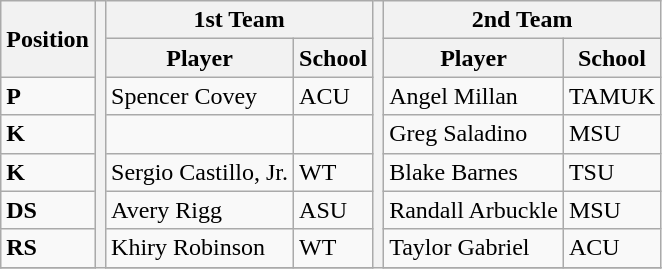<table class="wikitable" border="1">
<tr>
<th rowspan="2">Position</th>
<th rowspan="27"></th>
<th colspan="2">1st Team</th>
<th rowspan="27"></th>
<th colspan="2">2nd Team</th>
</tr>
<tr>
<th>Player</th>
<th>School</th>
<th>Player</th>
<th>School</th>
</tr>
<tr>
<td><strong>P</strong></td>
<td>Spencer Covey</td>
<td>ACU</td>
<td>Angel Millan</td>
<td>TAMUK</td>
</tr>
<tr>
<td><strong>K</strong></td>
<td></td>
<td></td>
<td>Greg Saladino</td>
<td>MSU</td>
</tr>
<tr>
<td><strong>K</strong></td>
<td>Sergio Castillo, Jr.</td>
<td>WT</td>
<td>Blake Barnes</td>
<td>TSU</td>
</tr>
<tr>
<td><strong>DS</strong></td>
<td>Avery Rigg</td>
<td>ASU</td>
<td>Randall Arbuckle</td>
<td>MSU</td>
</tr>
<tr>
<td><strong>RS</strong></td>
<td>Khiry Robinson</td>
<td>WT</td>
<td>Taylor Gabriel</td>
<td>ACU</td>
</tr>
<tr>
</tr>
</table>
